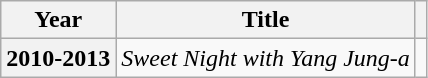<table class="wikitable plainrowheaders">
<tr>
<th scope="col">Year</th>
<th scope="col">Title</th>
<th scope="col" class="unsortable"></th>
</tr>
<tr>
<th scope="row">2010-2013</th>
<td><em>Sweet Night with Yang Jung-a</em></td>
<td style="text-align:center"></td>
</tr>
</table>
